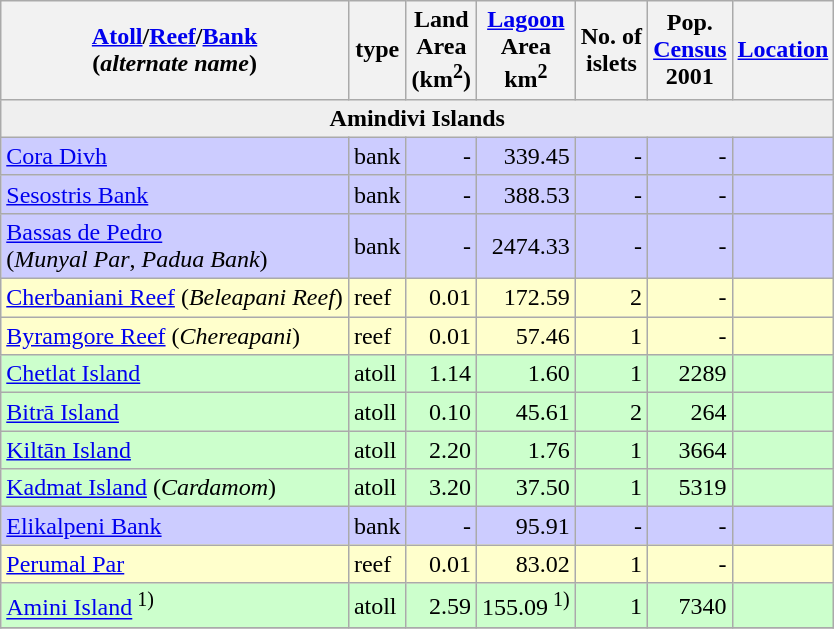<table class="wikitable">
<tr>
<th><a href='#'>Atoll</a>/<a href='#'>Reef</a>/<a href='#'>Bank</a><br>(<em>alternate name</em>)</th>
<th>type</th>
<th>Land<br>Area<br>(km<sup>2</sup>)</th>
<th><a href='#'>Lagoon</a><br>Area<br>km<sup>2</sup></th>
<th>No. of<br>islets</th>
<th>Pop.<br><a href='#'>Census</a><br>2001</th>
<th><a href='#'>Location</a></th>
</tr>
<tr>
<td colspan=9 align=center bgcolor="#EFEFEF"><strong>Amindivi Islands</strong></td>
</tr>
<tr style="background: #CCF;">
<td><a href='#'>Cora Divh</a></td>
<td>bank</td>
<td align=right>-</td>
<td align=right>339.45</td>
<td align=right>-</td>
<td align=right>-</td>
<td></td>
</tr>
<tr style="background: #CCF;">
<td><a href='#'>Sesostris Bank</a></td>
<td>bank</td>
<td align=right>-</td>
<td align=right>388.53</td>
<td align=right>-</td>
<td align=right>-</td>
<td></td>
</tr>
<tr style="background: #CCF;">
<td><a href='#'>Bassas de Pedro</a><br>(<em>Munyal Par</em>, <em>Padua Bank</em>)</td>
<td>bank</td>
<td align=right>-</td>
<td align=right>2474.33</td>
<td align=right>-</td>
<td align=right>-</td>
<td></td>
</tr>
<tr style="background: #FFC;">
<td><a href='#'>Cherbaniani Reef</a> (<em>Beleapani Reef</em>)</td>
<td>reef</td>
<td align=right>0.01</td>
<td align=right>172.59</td>
<td align=right>2</td>
<td align=right>-</td>
<td></td>
</tr>
<tr style="background: #FFC;">
<td><a href='#'>Byramgore Reef</a> (<em>Chereapani</em>)</td>
<td>reef</td>
<td align=right>0.01</td>
<td align=right>57.46</td>
<td align=right>1</td>
<td align=right>-</td>
<td></td>
</tr>
<tr style="background: #CFC;">
<td><a href='#'>Chetlat Island</a></td>
<td>atoll</td>
<td align=right>1.14</td>
<td align=right>1.60</td>
<td align=right>1</td>
<td align=right>2289</td>
<td></td>
</tr>
<tr style="background: #CFC;">
<td><a href='#'>Bitrā Island</a></td>
<td>atoll</td>
<td align=right>0.10</td>
<td align=right>45.61</td>
<td align=right>2</td>
<td align=right>264</td>
<td></td>
</tr>
<tr style="background: #CFC;">
<td><a href='#'>Kiltān Island</a></td>
<td>atoll</td>
<td align=right>2.20</td>
<td align=right>1.76</td>
<td align=right>1</td>
<td align=right>3664</td>
<td></td>
</tr>
<tr style="background: #CFC;">
<td><a href='#'>Kadmat Island</a> (<em>Cardamom</em>)</td>
<td>atoll</td>
<td align=right>3.20</td>
<td align=right>37.50</td>
<td align=right>1</td>
<td align=right>5319</td>
<td></td>
</tr>
<tr style="background: #CCF;">
<td><a href='#'>Elikalpeni Bank</a></td>
<td>bank</td>
<td align=right>-</td>
<td align=right>95.91</td>
<td align=right>-</td>
<td align=right>-</td>
<td></td>
</tr>
<tr style="background: #FFC;">
<td><a href='#'>Perumal Par</a></td>
<td>reef</td>
<td align=right>0.01</td>
<td align=right>83.02</td>
<td align=right>1</td>
<td align=right>-</td>
<td></td>
</tr>
<tr style="background: #CFC;">
<td><a href='#'>Amini Island</a><sup> 1)</sup></td>
<td>atoll</td>
<td align=right>2.59</td>
<td align=right>155.09<sup> 1)</sup></td>
<td align=right>1</td>
<td align=right>7340</td>
<td></td>
</tr>
<tr>
</tr>
</table>
